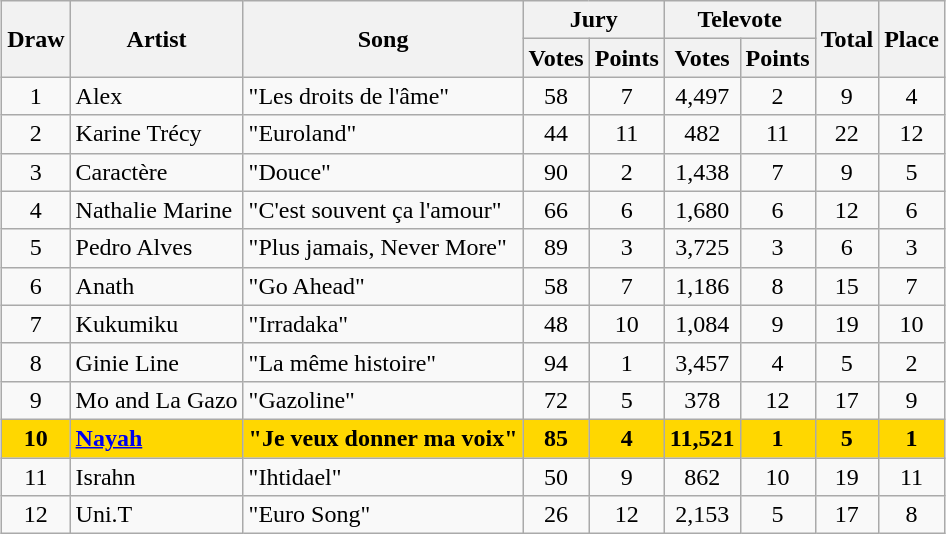<table class="sortable wikitable" style="margin: 1em auto 1em auto; text-align:center">
<tr>
<th rowspan="2">Draw</th>
<th rowspan="2">Artist</th>
<th rowspan="2">Song</th>
<th colspan="2">Jury</th>
<th colspan="2">Televote</th>
<th rowspan="2">Total</th>
<th rowspan="2">Place</th>
</tr>
<tr>
<th>Votes</th>
<th>Points</th>
<th>Votes</th>
<th>Points</th>
</tr>
<tr>
<td>1</td>
<td align="left">Alex</td>
<td align="left">"Les droits de l'âme"</td>
<td>58</td>
<td>7</td>
<td>4,497</td>
<td>2</td>
<td>9</td>
<td>4</td>
</tr>
<tr>
<td>2</td>
<td align="left">Karine Trécy</td>
<td align="left">"Euroland"</td>
<td>44</td>
<td>11</td>
<td>482</td>
<td>11</td>
<td>22</td>
<td>12</td>
</tr>
<tr>
<td>3</td>
<td align="left">Caractère</td>
<td align="left">"Douce"</td>
<td>90</td>
<td>2</td>
<td>1,438</td>
<td>7</td>
<td>9</td>
<td>5</td>
</tr>
<tr>
<td>4</td>
<td align="left">Nathalie Marine</td>
<td align="left">"C'est souvent ça l'amour"</td>
<td>66</td>
<td>6</td>
<td>1,680</td>
<td>6</td>
<td>12</td>
<td>6</td>
</tr>
<tr>
<td>5</td>
<td align="left">Pedro Alves</td>
<td align="left">"Plus jamais, Never More"</td>
<td>89</td>
<td>3</td>
<td>3,725</td>
<td>3</td>
<td>6</td>
<td>3</td>
</tr>
<tr>
<td>6</td>
<td align="left">Anath</td>
<td align="left">"Go Ahead"</td>
<td>58</td>
<td>7</td>
<td>1,186</td>
<td>8</td>
<td>15</td>
<td>7</td>
</tr>
<tr>
<td>7</td>
<td align="left">Kukumiku</td>
<td align="left">"Irradaka"</td>
<td>48</td>
<td>10</td>
<td>1,084</td>
<td>9</td>
<td>19</td>
<td>10</td>
</tr>
<tr>
<td>8</td>
<td align="left">Ginie Line</td>
<td align="left">"La même histoire"</td>
<td>94</td>
<td>1</td>
<td>3,457</td>
<td>4</td>
<td>5</td>
<td>2</td>
</tr>
<tr>
<td>9</td>
<td align="left">Mo and La Gazo</td>
<td align="left">"Gazoline"</td>
<td>72</td>
<td>5</td>
<td>378</td>
<td>12</td>
<td>17</td>
<td>9</td>
</tr>
<tr style="font-weight:bold; background:gold;">
<td>10</td>
<td align="left"><a href='#'>Nayah</a></td>
<td align="left">"Je veux donner ma voix"</td>
<td>85</td>
<td>4</td>
<td>11,521</td>
<td>1</td>
<td>5</td>
<td>1</td>
</tr>
<tr>
<td>11</td>
<td align="left">Israhn</td>
<td align="left">"Ihtidael"</td>
<td>50</td>
<td>9</td>
<td>862</td>
<td>10</td>
<td>19</td>
<td>11</td>
</tr>
<tr>
<td>12</td>
<td align="left">Uni.T</td>
<td align="left">"Euro Song"</td>
<td>26</td>
<td>12</td>
<td>2,153</td>
<td>5</td>
<td>17</td>
<td>8</td>
</tr>
</table>
